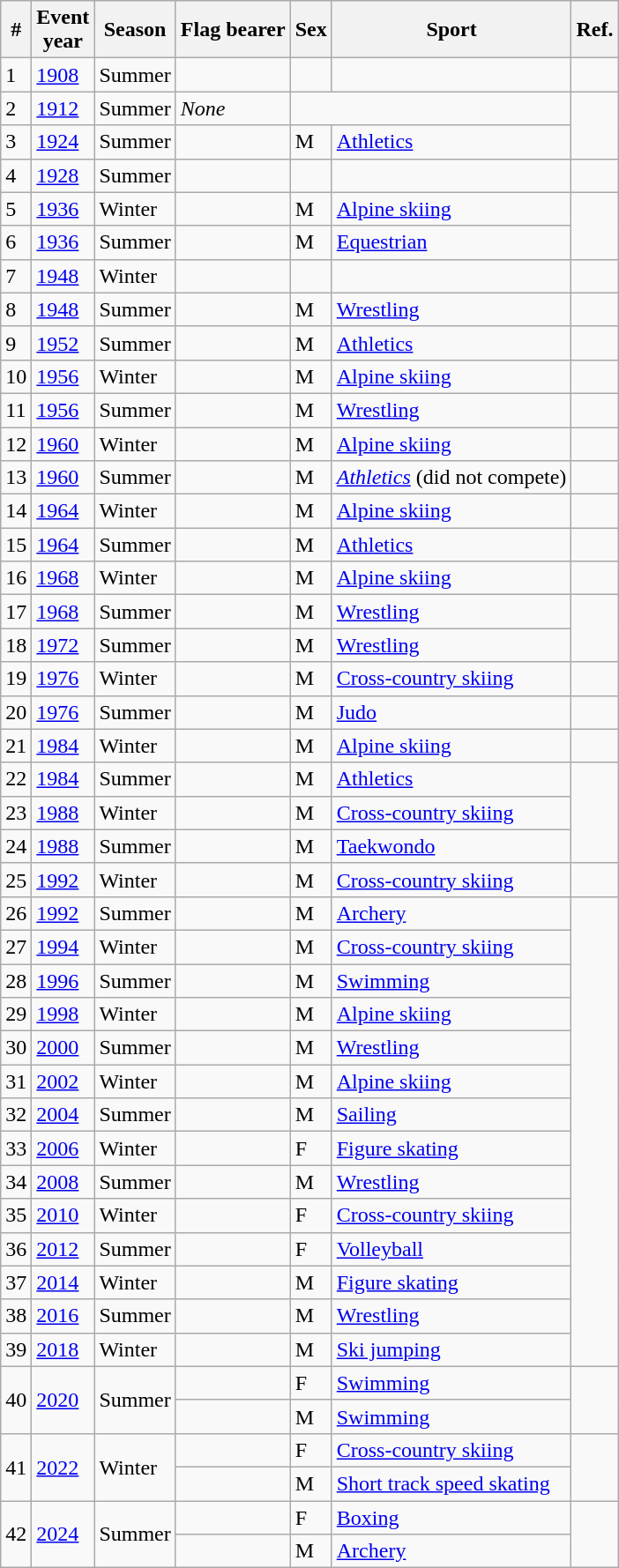<table class="wikitable sortable">
<tr>
<th>#</th>
<th>Event<br>year</th>
<th>Season</th>
<th>Flag bearer</th>
<th>Sex</th>
<th>Sport</th>
<th>Ref.</th>
</tr>
<tr>
<td>1</td>
<td><a href='#'>1908</a></td>
<td>Summer</td>
<td></td>
<td></td>
<td></td>
<td></td>
</tr>
<tr>
<td>2</td>
<td><a href='#'>1912</a></td>
<td>Summer</td>
<td><em>None</em> </td>
<td colspan=2></td>
<td rowspan=2></td>
</tr>
<tr>
<td>3</td>
<td><a href='#'>1924</a></td>
<td>Summer</td>
<td></td>
<td>M</td>
<td><a href='#'>Athletics</a></td>
</tr>
<tr>
<td>4</td>
<td><a href='#'>1928</a></td>
<td>Summer</td>
<td></td>
<td></td>
<td></td>
<td></td>
</tr>
<tr>
<td>5</td>
<td><a href='#'>1936</a></td>
<td>Winter</td>
<td></td>
<td>M</td>
<td><a href='#'>Alpine skiing</a></td>
<td rowspan=2></td>
</tr>
<tr>
<td>6</td>
<td><a href='#'>1936</a></td>
<td>Summer</td>
<td></td>
<td>M</td>
<td><a href='#'>Equestrian</a></td>
</tr>
<tr>
<td>7</td>
<td><a href='#'>1948</a></td>
<td>Winter</td>
<td></td>
<td></td>
<td></td>
<td></td>
</tr>
<tr>
<td>8</td>
<td><a href='#'>1948</a></td>
<td>Summer</td>
<td></td>
<td>M</td>
<td><a href='#'>Wrestling</a></td>
<td></td>
</tr>
<tr>
<td>9</td>
<td><a href='#'>1952</a></td>
<td>Summer</td>
<td></td>
<td>M</td>
<td><a href='#'>Athletics</a></td>
<td></td>
</tr>
<tr>
<td>10</td>
<td><a href='#'>1956</a></td>
<td>Winter</td>
<td></td>
<td>M</td>
<td><a href='#'>Alpine skiing</a></td>
<td></td>
</tr>
<tr>
<td>11</td>
<td><a href='#'>1956</a></td>
<td>Summer</td>
<td></td>
<td>M</td>
<td><a href='#'>Wrestling</a></td>
<td></td>
</tr>
<tr>
<td>12</td>
<td><a href='#'>1960</a></td>
<td>Winter</td>
<td></td>
<td>M</td>
<td><a href='#'>Alpine skiing</a></td>
<td></td>
</tr>
<tr>
<td>13</td>
<td><a href='#'>1960</a></td>
<td>Summer</td>
<td></td>
<td>M</td>
<td><em><a href='#'>Athletics</a></em> (did not compete)</td>
<td></td>
</tr>
<tr>
<td>14</td>
<td><a href='#'>1964</a></td>
<td>Winter</td>
<td></td>
<td>M</td>
<td><a href='#'>Alpine skiing</a></td>
<td></td>
</tr>
<tr>
<td>15</td>
<td><a href='#'>1964</a></td>
<td>Summer</td>
<td></td>
<td>M</td>
<td><a href='#'>Athletics</a></td>
<td></td>
</tr>
<tr>
<td>16</td>
<td><a href='#'>1968</a></td>
<td>Winter</td>
<td></td>
<td>M</td>
<td><a href='#'>Alpine skiing</a></td>
<td></td>
</tr>
<tr>
<td>17</td>
<td><a href='#'>1968</a></td>
<td>Summer</td>
<td></td>
<td>M</td>
<td><a href='#'>Wrestling</a></td>
<td rowspan=2></td>
</tr>
<tr>
<td>18</td>
<td><a href='#'>1972</a></td>
<td>Summer</td>
<td></td>
<td>M</td>
<td><a href='#'>Wrestling</a></td>
</tr>
<tr>
<td>19</td>
<td><a href='#'>1976</a></td>
<td>Winter</td>
<td></td>
<td>M</td>
<td><a href='#'>Cross-country skiing</a></td>
<td></td>
</tr>
<tr>
<td>20</td>
<td><a href='#'>1976</a></td>
<td>Summer</td>
<td></td>
<td>M</td>
<td><a href='#'>Judo</a></td>
<td></td>
</tr>
<tr>
<td>21</td>
<td><a href='#'>1984</a></td>
<td>Winter</td>
<td></td>
<td>M</td>
<td><a href='#'>Alpine skiing</a></td>
<td></td>
</tr>
<tr>
<td>22</td>
<td><a href='#'>1984</a></td>
<td>Summer</td>
<td></td>
<td>M</td>
<td><a href='#'>Athletics</a></td>
<td rowspan=3></td>
</tr>
<tr>
<td>23</td>
<td><a href='#'>1988</a></td>
<td>Winter</td>
<td></td>
<td>M</td>
<td><a href='#'>Cross-country skiing</a></td>
</tr>
<tr>
<td>24</td>
<td><a href='#'>1988</a></td>
<td>Summer</td>
<td></td>
<td>M</td>
<td><a href='#'>Taekwondo</a></td>
</tr>
<tr>
<td>25</td>
<td><a href='#'>1992</a></td>
<td>Winter</td>
<td></td>
<td>M</td>
<td><a href='#'>Cross-country skiing</a></td>
<td></td>
</tr>
<tr>
<td>26</td>
<td><a href='#'>1992</a></td>
<td>Summer</td>
<td></td>
<td>M</td>
<td><a href='#'>Archery</a></td>
<td rowspan=14></td>
</tr>
<tr>
<td>27</td>
<td><a href='#'>1994</a></td>
<td>Winter</td>
<td></td>
<td>M</td>
<td><a href='#'>Cross-country skiing</a></td>
</tr>
<tr>
<td>28</td>
<td><a href='#'>1996</a></td>
<td>Summer</td>
<td></td>
<td>M</td>
<td><a href='#'>Swimming</a></td>
</tr>
<tr>
<td>29</td>
<td><a href='#'>1998</a></td>
<td>Winter</td>
<td></td>
<td>M</td>
<td><a href='#'>Alpine skiing</a></td>
</tr>
<tr>
<td>30</td>
<td><a href='#'>2000</a></td>
<td>Summer</td>
<td></td>
<td>M</td>
<td><a href='#'>Wrestling</a></td>
</tr>
<tr>
<td>31</td>
<td><a href='#'>2002</a></td>
<td>Winter</td>
<td></td>
<td>M</td>
<td><a href='#'>Alpine skiing</a></td>
</tr>
<tr>
<td>32</td>
<td><a href='#'>2004</a></td>
<td>Summer</td>
<td></td>
<td>M</td>
<td><a href='#'>Sailing</a></td>
</tr>
<tr>
<td>33</td>
<td><a href='#'>2006</a></td>
<td>Winter</td>
<td></td>
<td>F</td>
<td><a href='#'>Figure skating</a></td>
</tr>
<tr>
<td>34</td>
<td><a href='#'>2008</a></td>
<td>Summer</td>
<td></td>
<td>M</td>
<td><a href='#'>Wrestling</a></td>
</tr>
<tr>
<td>35</td>
<td><a href='#'>2010</a></td>
<td>Winter</td>
<td></td>
<td>F</td>
<td><a href='#'>Cross-country skiing</a></td>
</tr>
<tr>
<td>36</td>
<td><a href='#'>2012</a></td>
<td>Summer</td>
<td></td>
<td>F</td>
<td><a href='#'>Volleyball</a></td>
</tr>
<tr>
<td>37</td>
<td><a href='#'>2014</a></td>
<td>Winter</td>
<td></td>
<td>M</td>
<td><a href='#'>Figure skating</a></td>
</tr>
<tr>
<td>38</td>
<td><a href='#'>2016</a></td>
<td>Summer</td>
<td></td>
<td>M</td>
<td><a href='#'>Wrestling</a></td>
</tr>
<tr>
<td>39</td>
<td><a href='#'>2018</a></td>
<td>Winter</td>
<td></td>
<td>M</td>
<td><a href='#'>Ski jumping</a></td>
</tr>
<tr>
<td rowspan=2>40</td>
<td rowspan=2><a href='#'>2020</a></td>
<td rowspan=2>Summer</td>
<td></td>
<td>F</td>
<td><a href='#'>Swimming</a></td>
<td rowspan=2></td>
</tr>
<tr>
<td></td>
<td>M</td>
<td><a href='#'>Swimming</a></td>
</tr>
<tr>
<td rowspan=2>41</td>
<td rowspan=2><a href='#'>2022</a></td>
<td rowspan=2>Winter</td>
<td></td>
<td>F</td>
<td><a href='#'>Cross-country skiing</a></td>
<td rowspan=2></td>
</tr>
<tr>
<td></td>
<td>M</td>
<td><a href='#'>Short track speed skating</a></td>
</tr>
<tr>
<td rowspan=2>42</td>
<td rowspan=2><a href='#'>2024</a></td>
<td rowspan=2>Summer</td>
<td></td>
<td>F</td>
<td><a href='#'>Boxing</a></td>
<td rowspan=2></td>
</tr>
<tr>
<td></td>
<td>M</td>
<td><a href='#'>Archery</a></td>
</tr>
</table>
